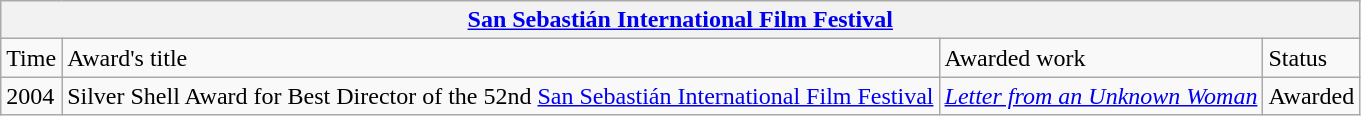<table class="wikitable">
<tr>
<th colspan="4"><a href='#'>San Sebastián International Film Festival</a></th>
</tr>
<tr>
<td>Time</td>
<td>Award's title</td>
<td>Awarded work</td>
<td>Status</td>
</tr>
<tr>
<td>2004</td>
<td>Silver Shell Award for Best Director of the 52nd <a href='#'>San Sebastián International Film Festival</a></td>
<td><em><a href='#'>Letter from an Unknown Woman</a></em></td>
<td>Awarded</td>
</tr>
</table>
